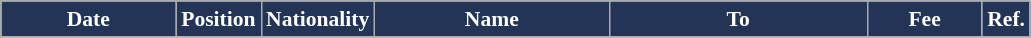<table class="wikitable"  style="text-align:center; font-size:90%; ">
<tr>
<th style="background:#243456; color:white; width:110px;">Date</th>
<th style="background:#243456; color:white; width:50px;">Position</th>
<th style="background:#243456; color:white; width:50px;">Nationality</th>
<th style="background:#243456; color:white; width:150px;">Name</th>
<th style="background:#243456; color:white; width:165px;">To</th>
<th style="background:#243456; color:white; width:70px;">Fee</th>
<th style="background:#243456; color:white; width:25px;">Ref.</th>
</tr>
<tr>
</tr>
</table>
